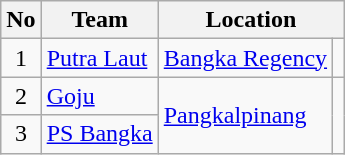<table class="wikitable sortable" style="font-size:100%;">
<tr>
<th>No</th>
<th>Team</th>
<th colspan="2">Location</th>
</tr>
<tr>
<td align="center">1</td>
<td><a href='#'>Putra Laut</a></td>
<td><a href='#'>Bangka Regency</a></td>
<td></td>
</tr>
<tr>
<td align="center">2</td>
<td><a href='#'>Goju</a></td>
<td rowspan="2"><a href='#'>Pangkalpinang</a></td>
<td rowspan="2"></td>
</tr>
<tr>
<td align="center">3</td>
<td><a href='#'>PS Bangka</a></td>
</tr>
</table>
